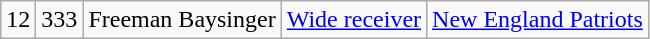<table class="wikitable" style="text-align:center">
<tr>
<td>12</td>
<td>333</td>
<td>Freeman Baysinger</td>
<td><a href='#'>Wide receiver</a></td>
<td><a href='#'>New England Patriots</a></td>
</tr>
</table>
